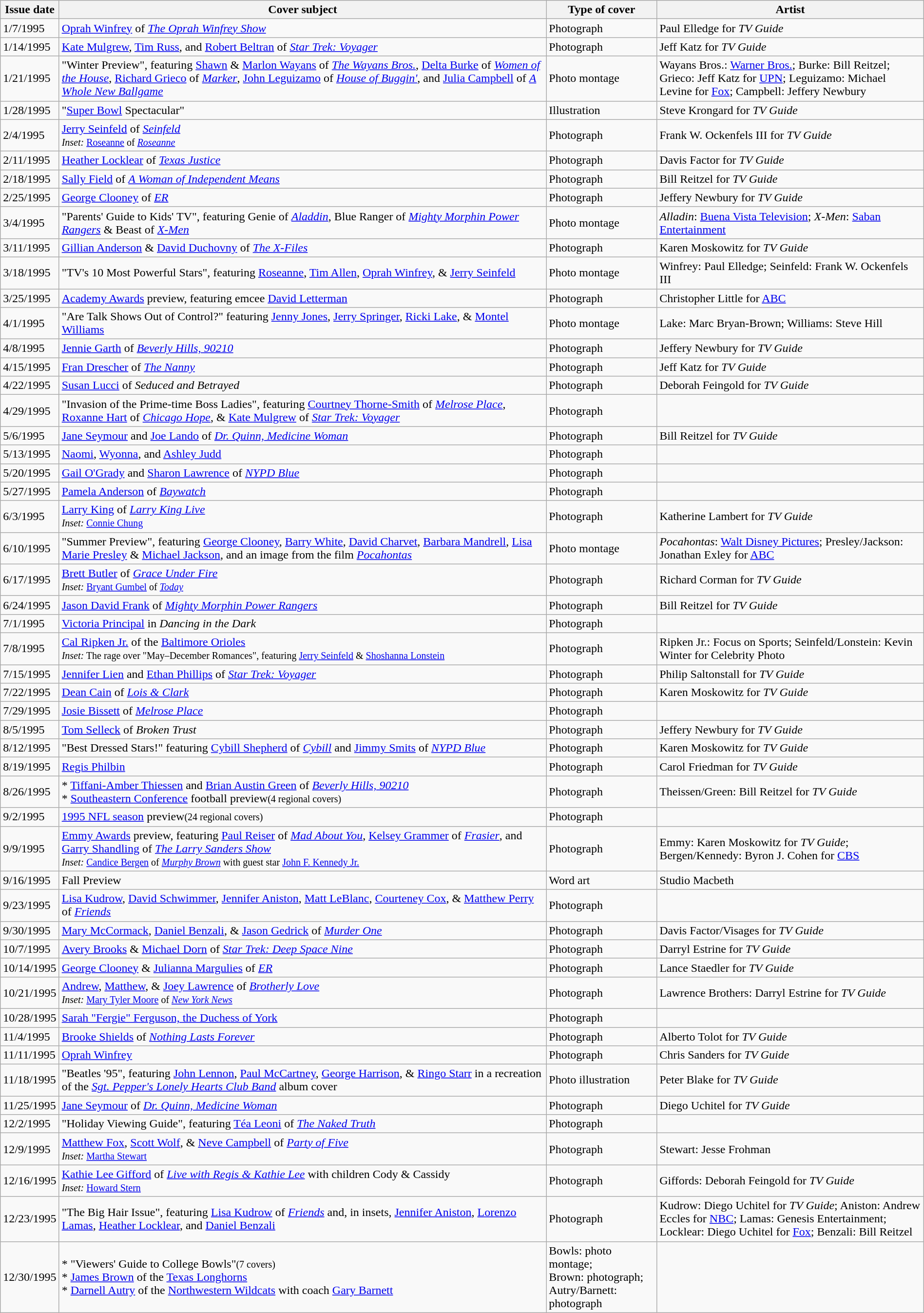<table class="wikitable sortable" width=100% style="font-size:100%;">
<tr>
<th width=6%>Issue date</th>
<th width=53%>Cover subject</th>
<th width=12%>Type of cover</th>
<th width=29%>Artist</th>
</tr>
<tr>
<td>1/7/1995</td>
<td><a href='#'>Oprah Winfrey</a> of <em><a href='#'>The Oprah Winfrey Show</a></em></td>
<td>Photograph</td>
<td>Paul Elledge for <em>TV Guide</em></td>
</tr>
<tr>
<td>1/14/1995</td>
<td><a href='#'>Kate Mulgrew</a>, <a href='#'>Tim Russ</a>, and <a href='#'>Robert Beltran</a> of <em><a href='#'>Star Trek: Voyager</a></em></td>
<td>Photograph</td>
<td>Jeff Katz for <em>TV Guide</em></td>
</tr>
<tr>
<td>1/21/1995</td>
<td>"Winter Preview", featuring <a href='#'>Shawn</a> & <a href='#'>Marlon Wayans</a> of <em><a href='#'>The Wayans Bros.</a></em>, <a href='#'>Delta Burke</a> of <em><a href='#'>Women of the House</a></em>, <a href='#'>Richard Grieco</a> of <em><a href='#'>Marker</a></em>, <a href='#'>John Leguizamo</a> of <em><a href='#'>House of Buggin'</a></em>, and <a href='#'>Julia Campbell</a> of <em><a href='#'>A Whole New Ballgame</a></em></td>
<td>Photo montage</td>
<td>Wayans Bros.: <a href='#'>Warner Bros.</a>; Burke: Bill Reitzel; Grieco: Jeff Katz for <a href='#'>UPN</a>; Leguizamo: Michael Levine for <a href='#'>Fox</a>; Campbell: Jeffery Newbury</td>
</tr>
<tr>
<td>1/28/1995</td>
<td>"<a href='#'>Super Bowl</a> Spectacular"</td>
<td>Illustration</td>
<td>Steve Krongard for <em>TV Guide</em></td>
</tr>
<tr>
<td>2/4/1995</td>
<td><a href='#'>Jerry Seinfeld</a> of <em><a href='#'>Seinfeld</a></em><br><small><em>Inset:</em> <a href='#'>Roseanne</a> of <em><a href='#'>Roseanne</a></em></small></td>
<td>Photograph</td>
<td>Frank W. Ockenfels III for <em>TV Guide</em></td>
</tr>
<tr>
<td>2/11/1995</td>
<td><a href='#'>Heather Locklear</a> of <em><a href='#'>Texas Justice</a></em></td>
<td>Photograph</td>
<td>Davis Factor for <em>TV Guide</em></td>
</tr>
<tr>
<td>2/18/1995</td>
<td><a href='#'>Sally Field</a> of <em><a href='#'>A Woman of Independent Means</a></em></td>
<td>Photograph</td>
<td>Bill Reitzel for <em>TV Guide</em></td>
</tr>
<tr>
<td>2/25/1995</td>
<td><a href='#'>George Clooney</a> of <em><a href='#'>ER</a></em></td>
<td>Photograph</td>
<td>Jeffery Newbury for <em>TV Guide</em></td>
</tr>
<tr>
<td>3/4/1995</td>
<td>"Parents' Guide to Kids' TV", featuring Genie of <em><a href='#'>Aladdin</a></em>, Blue Ranger of <em><a href='#'>Mighty Morphin Power Rangers</a></em> & Beast of <em><a href='#'>X-Men</a></em></td>
<td>Photo montage</td>
<td><em>Alladin</em>: <a href='#'>Buena Vista Television</a>; <em>X-Men</em>: <a href='#'>Saban Entertainment</a></td>
</tr>
<tr>
<td>3/11/1995</td>
<td><a href='#'>Gillian Anderson</a> & <a href='#'>David Duchovny</a> of <em><a href='#'>The X-Files</a></em></td>
<td>Photograph</td>
<td>Karen Moskowitz for <em>TV Guide</em></td>
</tr>
<tr>
<td>3/18/1995</td>
<td>"TV's 10 Most Powerful Stars", featuring <a href='#'>Roseanne</a>, <a href='#'>Tim Allen</a>, <a href='#'>Oprah Winfrey</a>, & <a href='#'>Jerry Seinfeld</a></td>
<td>Photo montage</td>
<td>Winfrey: Paul Elledge; Seinfeld: Frank W. Ockenfels III</td>
</tr>
<tr>
<td>3/25/1995</td>
<td><a href='#'>Academy Awards</a> preview, featuring emcee <a href='#'>David Letterman</a></td>
<td>Photograph</td>
<td>Christopher Little for <a href='#'>ABC</a></td>
</tr>
<tr>
<td>4/1/1995</td>
<td>"Are Talk Shows Out of Control?" featuring <a href='#'>Jenny Jones</a>, <a href='#'>Jerry Springer</a>, <a href='#'>Ricki Lake</a>, & <a href='#'>Montel Williams</a></td>
<td>Photo montage</td>
<td>Lake: Marc Bryan-Brown; Williams: Steve Hill</td>
</tr>
<tr>
<td>4/8/1995</td>
<td><a href='#'>Jennie Garth</a> of <em><a href='#'>Beverly Hills, 90210</a></em></td>
<td>Photograph</td>
<td>Jeffery Newbury for <em>TV Guide</em></td>
</tr>
<tr>
<td>4/15/1995</td>
<td><a href='#'>Fran Drescher</a> of <em><a href='#'>The Nanny</a></em></td>
<td>Photograph</td>
<td>Jeff Katz for <em>TV Guide</em></td>
</tr>
<tr>
<td>4/22/1995</td>
<td><a href='#'>Susan Lucci</a> of <em>Seduced and Betrayed</em></td>
<td>Photograph</td>
<td>Deborah Feingold for <em>TV Guide</em></td>
</tr>
<tr>
<td>4/29/1995</td>
<td>"Invasion of the Prime-time Boss Ladies", featuring <a href='#'>Courtney Thorne-Smith</a> of <em><a href='#'>Melrose Place</a></em>, <a href='#'>Roxanne Hart</a> of <em><a href='#'>Chicago Hope</a></em>, & <a href='#'>Kate Mulgrew</a> of <em><a href='#'>Star Trek: Voyager</a></em></td>
<td>Photograph</td>
<td></td>
</tr>
<tr>
<td>5/6/1995</td>
<td><a href='#'>Jane Seymour</a> and <a href='#'>Joe Lando</a> of <em><a href='#'>Dr. Quinn, Medicine Woman</a></em></td>
<td>Photograph</td>
<td>Bill Reitzel for <em>TV Guide</em></td>
</tr>
<tr>
<td>5/13/1995</td>
<td><a href='#'>Naomi</a>, <a href='#'>Wyonna</a>, and <a href='#'>Ashley Judd</a></td>
<td>Photograph</td>
<td></td>
</tr>
<tr>
<td>5/20/1995</td>
<td><a href='#'>Gail O'Grady</a> and <a href='#'>Sharon Lawrence</a> of <em><a href='#'>NYPD Blue</a></em></td>
<td>Photograph</td>
<td></td>
</tr>
<tr>
<td>5/27/1995</td>
<td><a href='#'>Pamela Anderson</a> of <em><a href='#'>Baywatch</a></em></td>
<td>Photograph</td>
<td></td>
</tr>
<tr>
<td>6/3/1995</td>
<td><a href='#'>Larry King</a> of <em><a href='#'>Larry King Live</a></em><br><small><em>Inset:</em> <a href='#'>Connie Chung</a></small></td>
<td>Photograph</td>
<td>Katherine Lambert for <em>TV Guide</em></td>
</tr>
<tr>
<td>6/10/1995</td>
<td>"Summer Preview", featuring <a href='#'>George Clooney</a>, <a href='#'>Barry White</a>, <a href='#'>David Charvet</a>, <a href='#'>Barbara Mandrell</a>, <a href='#'>Lisa Marie Presley</a> & <a href='#'>Michael Jackson</a>, and an image from the film <em><a href='#'>Pocahontas</a></em></td>
<td>Photo montage</td>
<td><em>Pocahontas</em>: <a href='#'>Walt Disney Pictures</a>; Presley/Jackson: Jonathan Exley for <a href='#'>ABC</a></td>
</tr>
<tr>
<td>6/17/1995</td>
<td><a href='#'>Brett Butler</a> of <em><a href='#'>Grace Under Fire</a></em><br><small><em>Inset:</em> <a href='#'>Bryant Gumbel</a> of <em><a href='#'>Today</a></em></small></td>
<td>Photograph</td>
<td>Richard Corman for <em>TV Guide</em></td>
</tr>
<tr>
<td>6/24/1995</td>
<td><a href='#'>Jason David Frank</a> of <em><a href='#'>Mighty Morphin Power Rangers</a></em></td>
<td>Photograph</td>
<td>Bill Reitzel for <em>TV Guide</em></td>
</tr>
<tr>
<td>7/1/1995</td>
<td><a href='#'>Victoria Principal</a> in <em>Dancing in the Dark</em></td>
<td>Photograph</td>
<td></td>
</tr>
<tr>
<td>7/8/1995</td>
<td><a href='#'>Cal Ripken Jr.</a> of the <a href='#'>Baltimore Orioles</a><br><small><em>Inset:</em> The rage over "May–December Romances", featuring <a href='#'>Jerry Seinfeld</a> & <a href='#'>Shoshanna Lonstein</a></small></td>
<td>Photograph</td>
<td>Ripken Jr.: Focus on Sports; Seinfeld/Lonstein: Kevin Winter for Celebrity Photo</td>
</tr>
<tr>
<td>7/15/1995</td>
<td><a href='#'>Jennifer Lien</a> and <a href='#'>Ethan Phillips</a> of <em><a href='#'>Star Trek: Voyager</a></em></td>
<td>Photograph</td>
<td>Philip Saltonstall for <em>TV Guide</em></td>
</tr>
<tr>
<td>7/22/1995</td>
<td><a href='#'>Dean Cain</a> of <em><a href='#'>Lois & Clark</a></em></td>
<td>Photograph</td>
<td>Karen Moskowitz for <em>TV Guide</em></td>
</tr>
<tr>
<td>7/29/1995</td>
<td><a href='#'>Josie Bissett</a> of <em><a href='#'>Melrose Place</a></em></td>
<td>Photograph</td>
<td></td>
</tr>
<tr>
<td>8/5/1995</td>
<td><a href='#'>Tom Selleck</a> of <em>Broken Trust</em></td>
<td>Photograph</td>
<td>Jeffery Newbury for <em>TV Guide</em></td>
</tr>
<tr>
<td>8/12/1995</td>
<td>"Best Dressed Stars!" featuring <a href='#'>Cybill Shepherd</a> of <em><a href='#'>Cybill</a></em> and <a href='#'>Jimmy Smits</a> of <em><a href='#'>NYPD Blue</a></em></td>
<td>Photograph</td>
<td>Karen Moskowitz for <em>TV Guide</em></td>
</tr>
<tr>
<td>8/19/1995</td>
<td><a href='#'>Regis Philbin</a></td>
<td>Photograph</td>
<td>Carol Friedman for <em>TV Guide</em></td>
</tr>
<tr>
<td>8/26/1995</td>
<td>* <a href='#'>Tiffani-Amber Thiessen</a> and <a href='#'>Brian Austin Green</a> of <em><a href='#'>Beverly Hills, 90210</a></em><br>* <a href='#'>Southeastern Conference</a> football preview<small>(4 regional covers)</small></td>
<td>Photograph</td>
<td>Theissen/Green: Bill Reitzel for <em>TV Guide</em></td>
</tr>
<tr>
<td>9/2/1995</td>
<td><a href='#'>1995 NFL season</a> preview<small>(24 regional covers)</small></td>
<td>Photograph</td>
<td></td>
</tr>
<tr>
<td>9/9/1995</td>
<td><a href='#'>Emmy Awards</a> preview, featuring <a href='#'>Paul Reiser</a> of <em><a href='#'>Mad About You</a></em>, <a href='#'>Kelsey Grammer</a> of <em><a href='#'>Frasier</a></em>, and <a href='#'>Garry Shandling</a> of <em><a href='#'>The Larry Sanders Show</a></em><br><small><em>Inset:</em> <a href='#'>Candice Bergen</a> of <em><a href='#'>Murphy Brown</a></em> with guest star <a href='#'>John F. Kennedy Jr.</a></small></td>
<td>Photograph</td>
<td>Emmy: Karen Moskowitz for <em>TV Guide</em>; Bergen/Kennedy: Byron J. Cohen for <a href='#'>CBS</a></td>
</tr>
<tr>
<td>9/16/1995</td>
<td>Fall Preview</td>
<td>Word art</td>
<td>Studio Macbeth</td>
</tr>
<tr>
<td>9/23/1995</td>
<td><a href='#'>Lisa Kudrow</a>, <a href='#'>David Schwimmer</a>, <a href='#'>Jennifer Aniston</a>, <a href='#'>Matt LeBlanc</a>, <a href='#'>Courteney Cox</a>, & <a href='#'>Matthew Perry</a> of <em><a href='#'>Friends</a></em></td>
<td>Photograph</td>
<td></td>
</tr>
<tr>
<td>9/30/1995</td>
<td><a href='#'>Mary McCormack</a>, <a href='#'>Daniel Benzali</a>, & <a href='#'>Jason Gedrick</a> of <em><a href='#'>Murder One</a></em></td>
<td>Photograph</td>
<td>Davis Factor/Visages for <em>TV Guide</em></td>
</tr>
<tr>
<td>10/7/1995</td>
<td><a href='#'>Avery Brooks</a> & <a href='#'>Michael Dorn</a> of <em><a href='#'>Star Trek: Deep Space Nine</a></em></td>
<td>Photograph</td>
<td>Darryl Estrine for <em>TV Guide</em></td>
</tr>
<tr>
<td>10/14/1995</td>
<td><a href='#'>George Clooney</a> & <a href='#'>Julianna Margulies</a> of <em><a href='#'>ER</a></em></td>
<td>Photograph</td>
<td>Lance Staedler for <em>TV Guide</em></td>
</tr>
<tr>
<td>10/21/1995</td>
<td><a href='#'>Andrew</a>, <a href='#'>Matthew</a>, & <a href='#'>Joey Lawrence</a> of <em><a href='#'>Brotherly Love</a></em><br><small><em>Inset:</em> <a href='#'>Mary Tyler Moore</a> of <em><a href='#'>New York News</a></em></small></td>
<td>Photograph</td>
<td>Lawrence Brothers: Darryl Estrine for <em>TV Guide</em></td>
</tr>
<tr>
<td>10/28/1995</td>
<td><a href='#'>Sarah "Fergie" Ferguson, the Duchess of York</a></td>
<td>Photograph</td>
<td></td>
</tr>
<tr>
<td>11/4/1995</td>
<td><a href='#'>Brooke Shields</a> of <em><a href='#'>Nothing Lasts Forever</a></em></td>
<td>Photograph</td>
<td>Alberto Tolot for <em>TV Guide</em></td>
</tr>
<tr>
<td>11/11/1995</td>
<td><a href='#'>Oprah Winfrey</a></td>
<td>Photograph</td>
<td>Chris Sanders for <em>TV Guide</em></td>
</tr>
<tr>
<td>11/18/1995</td>
<td>"Beatles '95", featuring <a href='#'>John Lennon</a>, <a href='#'>Paul McCartney</a>, <a href='#'>George Harrison</a>, & <a href='#'>Ringo Starr</a> in a recreation of the <em><a href='#'>Sgt. Pepper's Lonely Hearts Club Band</a></em> album cover</td>
<td>Photo illustration</td>
<td>Peter Blake for <em>TV Guide</em></td>
</tr>
<tr>
<td>11/25/1995</td>
<td><a href='#'>Jane Seymour</a> of <em><a href='#'>Dr. Quinn, Medicine Woman</a></em></td>
<td>Photograph</td>
<td>Diego Uchitel for <em>TV Guide</em></td>
</tr>
<tr>
<td>12/2/1995</td>
<td>"Holiday Viewing Guide", featuring <a href='#'>Téa Leoni</a> of <em><a href='#'>The Naked Truth</a></em></td>
<td>Photograph</td>
<td></td>
</tr>
<tr>
<td>12/9/1995</td>
<td><a href='#'>Matthew Fox</a>, <a href='#'>Scott Wolf</a>, & <a href='#'>Neve Campbell</a> of <em><a href='#'>Party of Five</a></em><br><small><em>Inset:</em> <a href='#'>Martha Stewart</a></small></td>
<td>Photograph</td>
<td>Stewart: Jesse Frohman</td>
</tr>
<tr>
<td>12/16/1995</td>
<td><a href='#'>Kathie Lee Gifford</a> of <em><a href='#'>Live with Regis & Kathie Lee</a></em> with children Cody & Cassidy<br><small><em>Inset:</em> <a href='#'>Howard Stern</a></small></td>
<td>Photograph</td>
<td>Giffords: Deborah Feingold for <em>TV Guide</em></td>
</tr>
<tr>
<td>12/23/1995</td>
<td>"The Big Hair Issue", featuring <a href='#'>Lisa Kudrow</a> of <em><a href='#'>Friends</a></em> and, in insets, <a href='#'>Jennifer Aniston</a>, <a href='#'>Lorenzo Lamas</a>, <a href='#'>Heather Locklear</a>, and <a href='#'>Daniel Benzali</a></td>
<td>Photograph</td>
<td>Kudrow: Diego Uchitel for <em>TV Guide</em>; Aniston: Andrew Eccles for <a href='#'>NBC</a>; Lamas: Genesis Entertainment; Locklear: Diego Uchitel for <a href='#'>Fox</a>; Benzali: Bill Reitzel</td>
</tr>
<tr>
<td>12/30/1995</td>
<td>* "Viewers' Guide to College Bowls"<small>(7 covers)</small><br>* <a href='#'>James Brown</a> of the <a href='#'>Texas Longhorns</a><br>* <a href='#'>Darnell Autry</a> of the <a href='#'>Northwestern Wildcats</a> with coach <a href='#'>Gary Barnett</a></td>
<td>Bowls: photo montage;<br>Brown: photograph;<br>Autry/Barnett: photograph</td>
<td></td>
</tr>
</table>
